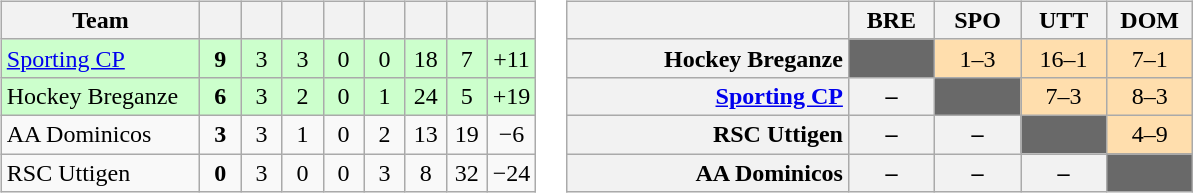<table>
<tr>
<td><br><table class=wikitable style="text-align:center">
<tr>
<th width=125>Team</th>
<th width="20"></th>
<th width="20"></th>
<th width="20"></th>
<th width="20"></th>
<th width="20"></th>
<th width="20"></th>
<th width="20"></th>
<th width="20"></th>
</tr>
<tr bgcolor="#ccffcc">
<td style="text-align:left;"> <a href='#'>Sporting CP</a></td>
<td><strong>9</strong></td>
<td>3</td>
<td>3</td>
<td>0</td>
<td>0</td>
<td>18</td>
<td>7</td>
<td>+11</td>
</tr>
<tr bgcolor="#ccffcc">
<td style="text-align:left;"> Hockey Breganze</td>
<td><strong>6</strong></td>
<td>3</td>
<td>2</td>
<td>0</td>
<td>1</td>
<td>24</td>
<td>5</td>
<td>+19</td>
</tr>
<tr>
<td style="text-align:left;"> AA Dominicos</td>
<td><strong>3</strong></td>
<td>3</td>
<td>1</td>
<td>0</td>
<td>2</td>
<td>13</td>
<td>19</td>
<td>−6</td>
</tr>
<tr>
<td style="text-align:left;"> RSC Uttigen</td>
<td><strong>0</strong></td>
<td>3</td>
<td>0</td>
<td>0</td>
<td>3</td>
<td>8</td>
<td>32</td>
<td>−24</td>
</tr>
</table>
</td>
<td><br><table class="wikitable" style="text-align:center">
<tr>
<th width="180"> </th>
<th width="50">BRE</th>
<th width="50">SPO</th>
<th width="50">UTT</th>
<th width="50">DOM</th>
</tr>
<tr>
<th style="text-align:right;">Hockey Breganze </th>
<td bgcolor="#696969"></td>
<td bgcolor="#ffdead">1–3</td>
<td bgcolor="#ffdead">16–1</td>
<td bgcolor="#ffdead">7–1</td>
</tr>
<tr>
<th style="text-align:right;"><a href='#'>Sporting CP</a> </th>
<th>–</th>
<td bgcolor="#696969"></td>
<td bgcolor="#ffdead">7–3</td>
<td bgcolor="#ffdead">8–3</td>
</tr>
<tr>
<th style="text-align:right;">RSC Uttigen </th>
<th>–</th>
<th>–</th>
<td bgcolor="#696969"></td>
<td bgcolor="#ffdead">4–9</td>
</tr>
<tr>
<th style="text-align:right;">AA Dominicos </th>
<th>–</th>
<th>–</th>
<th>–</th>
<td bgcolor="#696969"></td>
</tr>
</table>
</td>
</tr>
</table>
